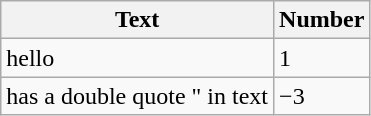<table class="wikitable" frame="box" rules="all">
<tr>
<th>Text</th>
<th>Number</th>
</tr>
<tr>
<td>hello</td>
<td>1</td>
</tr>
<tr>
<td>has a double quote " in text</td>
<td>−3</td>
</tr>
</table>
